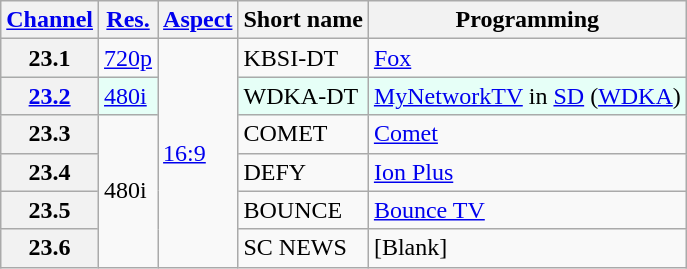<table class="wikitable">
<tr>
<th scope="col"><a href='#'>Channel</a></th>
<th scope="col"><a href='#'>Res.</a></th>
<th scope="col"><a href='#'>Aspect</a></th>
<th scope="col">Short name</th>
<th scope="col">Programming</th>
</tr>
<tr>
<th scope="row">23.1</th>
<td><a href='#'>720p</a></td>
<td rowspan=6><a href='#'>16:9</a></td>
<td>KBSI-DT</td>
<td><a href='#'>Fox</a></td>
</tr>
<tr style="background-color: #E6FFF7;">
<th scope="row"><a href='#'>23.2</a></th>
<td><a href='#'>480i</a></td>
<td>WDKA-DT</td>
<td><a href='#'>MyNetworkTV</a> in <a href='#'>SD</a> (<a href='#'>WDKA</a>)</td>
</tr>
<tr>
<th scope="row">23.3</th>
<td rowspan=4>480i</td>
<td>COMET</td>
<td><a href='#'>Comet</a></td>
</tr>
<tr>
<th scope="row">23.4</th>
<td>DEFY</td>
<td><a href='#'>Ion Plus</a></td>
</tr>
<tr>
<th scope="row">23.5</th>
<td>BOUNCE</td>
<td><a href='#'>Bounce TV</a></td>
</tr>
<tr>
<th scope="row">23.6</th>
<td>SC NEWS</td>
<td>[Blank]</td>
</tr>
</table>
